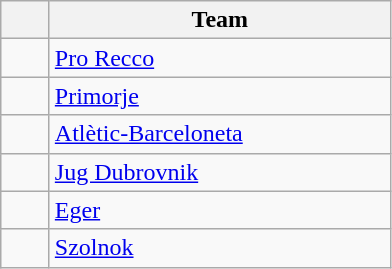<table class="wikitable" style="text-align:center">
<tr>
<th width=25></th>
<th width=220>Team</th>
</tr>
<tr>
<td></td>
<td align=left> <a href='#'>Pro Recco</a></td>
</tr>
<tr>
<td></td>
<td align=left> <a href='#'>Primorje</a></td>
</tr>
<tr>
<td></td>
<td align=left> <a href='#'>Atlètic-Barceloneta</a></td>
</tr>
<tr>
<td></td>
<td align=left> <a href='#'>Jug Dubrovnik</a></td>
</tr>
<tr>
<td></td>
<td align=left> <a href='#'>Eger</a></td>
</tr>
<tr>
<td></td>
<td align=left> <a href='#'>Szolnok</a></td>
</tr>
</table>
